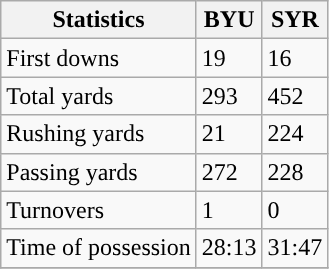<table class="wikitable">
<tr>
<th>Statistics</th>
<th>BYU</th>
<th>SYR</th>
</tr>
<tr>
<td>First downs</td>
<td>19</td>
<td>16</td>
</tr>
<tr>
<td>Total yards</td>
<td>293</td>
<td>452</td>
</tr>
<tr>
<td>Rushing yards</td>
<td>21</td>
<td>224</td>
</tr>
<tr>
<td>Passing yards</td>
<td>272</td>
<td>228</td>
</tr>
<tr>
<td>Turnovers</td>
<td>1</td>
<td>0</td>
</tr>
<tr>
<td>Time of possession</td>
<td>28:13</td>
<td>31:47</td>
</tr>
<tr>
</tr>
</table>
